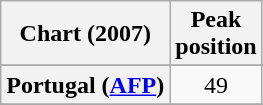<table class="wikitable sortable plainrowheaders" style="text-align:center">
<tr>
<th scope="col">Chart (2007)</th>
<th scope="col">Peak<br>position</th>
</tr>
<tr>
</tr>
<tr>
</tr>
<tr>
</tr>
<tr>
</tr>
<tr>
</tr>
<tr>
</tr>
<tr>
</tr>
<tr>
</tr>
<tr>
</tr>
<tr>
</tr>
<tr>
<th scope="row">Portugal (<a href='#'>AFP</a>)</th>
<td>49</td>
</tr>
<tr>
</tr>
</table>
